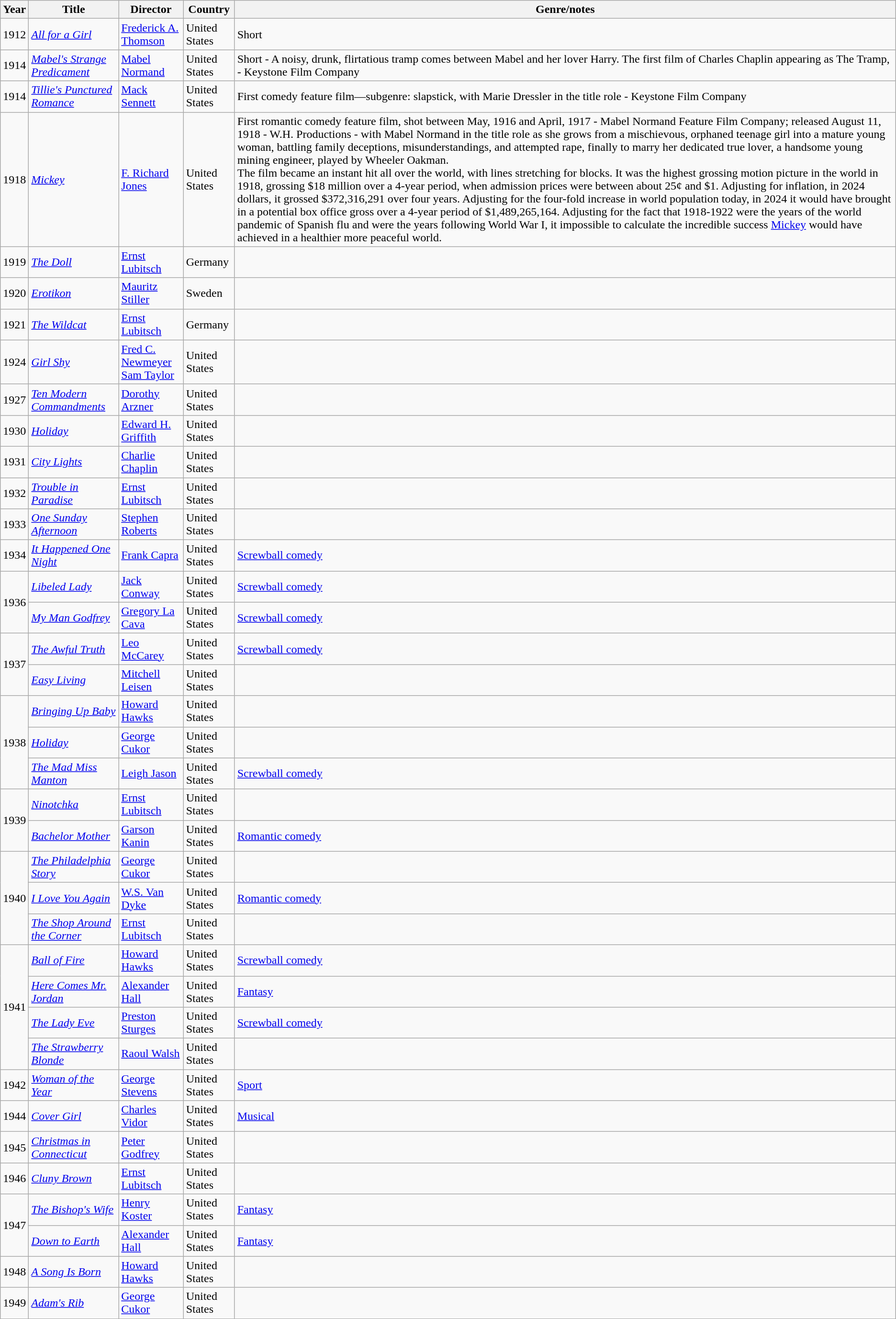<table class="wikitable sortable sticky-header">
<tr>
<th>Year</th>
<th>Title</th>
<th>Director</th>
<th>Country</th>
<th>Genre/notes</th>
</tr>
<tr>
<td>1912</td>
<td><em><a href='#'>All for a Girl</a></em></td>
<td><a href='#'>Frederick A. Thomson</a></td>
<td>United States</td>
<td>Short</td>
</tr>
<tr>
<td>1914</td>
<td><em><a href='#'>Mabel's Strange Predicament</a></em></td>
<td><a href='#'>Mabel Normand</a></td>
<td>United States</td>
<td>Short - A noisy, drunk, flirtatious tramp comes between Mabel and her lover Harry.  The first film of Charles Chaplin appearing as The Tramp, - Keystone Film Company</td>
</tr>
<tr>
<td>1914</td>
<td><em><a href='#'>Tillie's Punctured Romance</a></em></td>
<td><a href='#'>Mack Sennett</a></td>
<td>United States</td>
<td>First comedy feature film—subgenre: slapstick, with Marie Dressler in the title role - Keystone Film Company</td>
</tr>
<tr>
<td>1918</td>
<td><em><a href='#'>Mickey</a></em></td>
<td><a href='#'>F. Richard Jones</a></td>
<td>United States</td>
<td>First romantic comedy feature film, shot between May, 1916 and April, 1917 - Mabel Normand Feature Film Company; released August 11, 1918 - W.H. Productions - with Mabel Normand in the title role as she grows from a mischievous, orphaned teenage girl into a mature young woman, battling family deceptions, misunderstandings, and attempted rape, finally to marry her dedicated true lover, a handsome young mining engineer, played by Wheeler Oakman.<br>The film became an instant hit all over the world, with lines stretching for blocks.  It was the highest grossing motion picture in the world in 1918, grossing $18 million over a 4-year period, when admission prices were between about 25¢ and $1.  Adjusting for inflation, in 2024 dollars, it grossed $372,316,291 over four years.  Adjusting for the four-fold increase in world population today, in 2024 it would have brought in a potential box office gross over a 4-year period of $1,489,265,164.  Adjusting for the fact that 1918-1922 were the years of the world pandemic of Spanish flu and were the years following World War I, it impossible to calculate the incredible success <a href='#'>Mickey</a> would have achieved in a healthier more peaceful world.</td>
</tr>
<tr>
<td>1919</td>
<td><em><a href='#'>The Doll</a></em></td>
<td><a href='#'>Ernst Lubitsch</a></td>
<td>Germany</td>
<td></td>
</tr>
<tr>
<td>1920</td>
<td><em><a href='#'>Erotikon</a></em></td>
<td><a href='#'>Mauritz Stiller</a></td>
<td>Sweden</td>
<td></td>
</tr>
<tr>
<td>1921</td>
<td><em><a href='#'>The Wildcat</a></em></td>
<td><a href='#'>Ernst Lubitsch</a></td>
<td>Germany</td>
<td></td>
</tr>
<tr>
<td>1924</td>
<td><em><a href='#'>Girl Shy</a></em></td>
<td><a href='#'>Fred C. Newmeyer</a><br><a href='#'>Sam Taylor</a></td>
<td>United States</td>
<td></td>
</tr>
<tr>
<td>1927</td>
<td><em><a href='#'>Ten Modern Commandments</a></em></td>
<td><a href='#'>Dorothy Arzner</a></td>
<td>United States</td>
<td></td>
</tr>
<tr>
<td>1930</td>
<td><em><a href='#'>Holiday</a></em></td>
<td><a href='#'>Edward H. Griffith</a></td>
<td>United States</td>
<td></td>
</tr>
<tr>
<td>1931</td>
<td><em><a href='#'>City Lights</a></em></td>
<td><a href='#'>Charlie Chaplin</a></td>
<td>United States</td>
<td></td>
</tr>
<tr>
<td>1932</td>
<td><em><a href='#'>Trouble in Paradise</a></em></td>
<td><a href='#'>Ernst Lubitsch</a></td>
<td>United States</td>
<td></td>
</tr>
<tr>
<td>1933</td>
<td><em><a href='#'>One Sunday Afternoon</a></em></td>
<td><a href='#'>Stephen Roberts</a></td>
<td>United States</td>
<td></td>
</tr>
<tr>
<td>1934</td>
<td><em><a href='#'>It Happened One Night</a></em></td>
<td><a href='#'>Frank Capra</a></td>
<td>United States</td>
<td><a href='#'>Screwball comedy</a></td>
</tr>
<tr>
<td rowspan=2>1936</td>
<td><em><a href='#'>Libeled Lady</a></em></td>
<td><a href='#'>Jack Conway</a></td>
<td>United States</td>
<td><a href='#'>Screwball comedy</a></td>
</tr>
<tr>
<td><em><a href='#'>My Man Godfrey</a></em></td>
<td><a href='#'>Gregory La Cava</a></td>
<td>United States</td>
<td><a href='#'>Screwball comedy</a></td>
</tr>
<tr>
<td rowspan=2>1937</td>
<td><em><a href='#'>The Awful Truth</a></em></td>
<td><a href='#'>Leo McCarey</a></td>
<td>United States</td>
<td><a href='#'>Screwball comedy</a></td>
</tr>
<tr>
<td><em><a href='#'>Easy Living</a></em></td>
<td><a href='#'>Mitchell Leisen</a></td>
<td>United States</td>
<td></td>
</tr>
<tr>
<td rowspan=3>1938</td>
<td><em><a href='#'>Bringing Up Baby</a></em></td>
<td><a href='#'>Howard Hawks</a></td>
<td>United States</td>
<td></td>
</tr>
<tr>
<td><em><a href='#'>Holiday</a></em></td>
<td><a href='#'>George Cukor</a></td>
<td>United States</td>
<td></td>
</tr>
<tr>
<td><em><a href='#'>The Mad Miss Manton</a></em></td>
<td><a href='#'>Leigh Jason</a></td>
<td>United States</td>
<td><a href='#'>Screwball comedy</a></td>
</tr>
<tr>
<td rowspan=2>1939</td>
<td><em><a href='#'>Ninotchka</a></em></td>
<td><a href='#'>Ernst Lubitsch</a></td>
<td>United States</td>
<td></td>
</tr>
<tr>
<td><em><a href='#'>Bachelor Mother</a></em></td>
<td><a href='#'>Garson Kanin</a></td>
<td>United States</td>
<td><a href='#'>Romantic comedy</a></td>
</tr>
<tr>
<td rowspan=3>1940</td>
<td><em><a href='#'>The Philadelphia Story</a></em></td>
<td><a href='#'>George Cukor</a></td>
<td>United States</td>
<td></td>
</tr>
<tr>
<td><em><a href='#'>I Love You Again</a></em></td>
<td><a href='#'>W.S. Van Dyke</a></td>
<td>United States</td>
<td><a href='#'>Romantic comedy</a></td>
</tr>
<tr>
<td><em><a href='#'>The Shop Around the Corner</a></em></td>
<td><a href='#'>Ernst Lubitsch</a></td>
<td>United States</td>
<td></td>
</tr>
<tr>
<td rowspan=4>1941</td>
<td><em><a href='#'>Ball of Fire</a></em></td>
<td><a href='#'>Howard Hawks</a></td>
<td>United States</td>
<td><a href='#'>Screwball comedy</a></td>
</tr>
<tr>
<td><em><a href='#'>Here Comes Mr. Jordan</a></em></td>
<td><a href='#'>Alexander Hall</a></td>
<td>United States</td>
<td><a href='#'>Fantasy</a></td>
</tr>
<tr>
<td><em><a href='#'>The Lady Eve</a></em></td>
<td><a href='#'>Preston Sturges</a></td>
<td>United States</td>
<td><a href='#'>Screwball comedy</a></td>
</tr>
<tr>
<td><em><a href='#'>The Strawberry Blonde</a></em></td>
<td><a href='#'>Raoul Walsh</a></td>
<td>United States</td>
<td></td>
</tr>
<tr>
<td>1942</td>
<td><em><a href='#'>Woman of the Year</a></em></td>
<td><a href='#'>George Stevens</a></td>
<td>United States</td>
<td><a href='#'>Sport</a></td>
</tr>
<tr>
<td>1944</td>
<td><em><a href='#'>Cover Girl</a></em></td>
<td><a href='#'>Charles Vidor</a></td>
<td>United States</td>
<td><a href='#'>Musical</a></td>
</tr>
<tr>
<td>1945</td>
<td><em><a href='#'>Christmas in Connecticut</a></em></td>
<td><a href='#'>Peter Godfrey</a></td>
<td>United States</td>
<td></td>
</tr>
<tr>
<td>1946</td>
<td><em><a href='#'>Cluny Brown</a></em></td>
<td><a href='#'>Ernst Lubitsch</a></td>
<td>United States</td>
<td></td>
</tr>
<tr>
<td rowspan=2>1947</td>
<td><em><a href='#'>The Bishop's Wife</a></em></td>
<td><a href='#'>Henry Koster</a></td>
<td>United States</td>
<td><a href='#'>Fantasy</a></td>
</tr>
<tr>
<td><em><a href='#'>Down to Earth</a></em></td>
<td><a href='#'>Alexander Hall</a></td>
<td>United States</td>
<td><a href='#'>Fantasy</a></td>
</tr>
<tr>
<td>1948</td>
<td><em><a href='#'>A Song Is Born</a></em></td>
<td><a href='#'>Howard Hawks</a></td>
<td>United States</td>
<td></td>
</tr>
<tr>
<td>1949</td>
<td><em><a href='#'>Adam's Rib</a></em></td>
<td><a href='#'>George Cukor</a></td>
<td>United States</td>
<td></td>
</tr>
</table>
